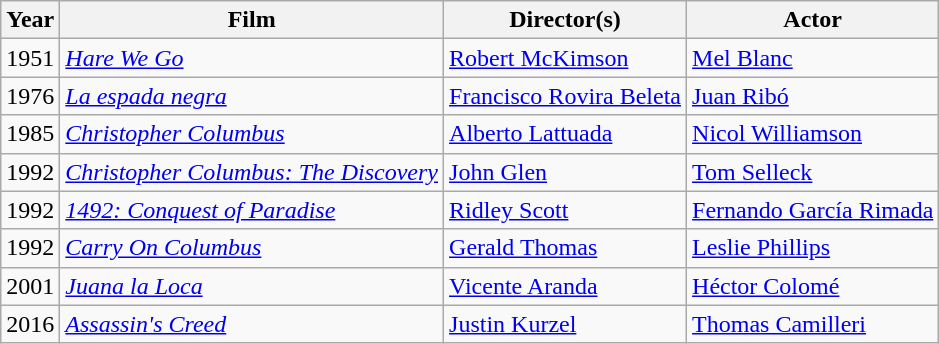<table class="wikitable sortable">
<tr>
<th scope="col">Year</th>
<th scope="col">Film</th>
<th scope="col">Director(s)</th>
<th scope="col">Actor</th>
</tr>
<tr>
<td>1951</td>
<td><em><a href='#'>Hare We Go</a></em></td>
<td><a href='#'>Robert McKimson</a></td>
<td><a href='#'>Mel Blanc</a></td>
</tr>
<tr>
<td>1976</td>
<td><em><a href='#'>La espada negra</a></em></td>
<td><a href='#'>Francisco Rovira Beleta</a></td>
<td><a href='#'>Juan Ribó</a></td>
</tr>
<tr>
<td>1985</td>
<td><em><a href='#'>Christopher Columbus</a></em></td>
<td><a href='#'>Alberto Lattuada</a></td>
<td><a href='#'>Nicol Williamson</a></td>
</tr>
<tr>
<td>1992</td>
<td><em><a href='#'>Christopher Columbus: The Discovery</a></em></td>
<td><a href='#'>John Glen</a></td>
<td><a href='#'>Tom Selleck</a></td>
</tr>
<tr>
<td>1992</td>
<td><em><a href='#'>1492: Conquest of Paradise</a></em></td>
<td><a href='#'>Ridley Scott</a></td>
<td><a href='#'>Fernando García Rimada</a></td>
</tr>
<tr>
<td>1992</td>
<td><em><a href='#'>Carry On Columbus</a></em></td>
<td><a href='#'>Gerald Thomas</a></td>
<td><a href='#'>Leslie Phillips</a></td>
</tr>
<tr>
<td>2001</td>
<td><em><a href='#'>Juana la Loca</a></em></td>
<td><a href='#'>Vicente Aranda</a></td>
<td><a href='#'>Héctor Colomé</a></td>
</tr>
<tr>
<td>2016</td>
<td><em><a href='#'>Assassin's Creed</a></em></td>
<td><a href='#'>Justin Kurzel</a></td>
<td><a href='#'>Thomas Camilleri</a></td>
</tr>
</table>
